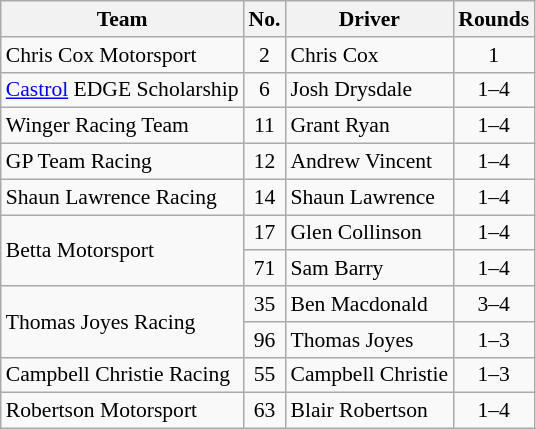<table class="wikitable" style="font-size: 90%;">
<tr>
<th>Team</th>
<th>No.</th>
<th>Driver</th>
<th>Rounds</th>
</tr>
<tr>
<td>Chris Cox Motorsport</td>
<td style="text-align:center;">2</td>
<td> Chris Cox</td>
<td style="text-align:center;">1</td>
</tr>
<tr>
<td><a href='#'>Castrol</a> EDGE Scholarship</td>
<td style="text-align:center;">6</td>
<td> Josh Drysdale</td>
<td style="text-align:center;">1–4</td>
</tr>
<tr>
<td>Winger Racing Team</td>
<td style="text-align:center;">11</td>
<td> Grant Ryan</td>
<td style="text-align:center;">1–4</td>
</tr>
<tr>
<td>GP Team Racing</td>
<td style="text-align:center;">12</td>
<td> Andrew Vincent</td>
<td style="text-align:center;">1–4</td>
</tr>
<tr>
<td>Shaun Lawrence Racing</td>
<td style="text-align:center;">14</td>
<td> Shaun Lawrence</td>
<td style="text-align:center;">1–4</td>
</tr>
<tr>
<td rowspan=2>Betta Motorsport</td>
<td style="text-align:center;">17</td>
<td> Glen Collinson</td>
<td style="text-align:center;">1–4</td>
</tr>
<tr>
<td style="text-align:center;">71</td>
<td> Sam Barry</td>
<td style="text-align:center;">1–4</td>
</tr>
<tr>
<td rowspan=2>Thomas Joyes Racing</td>
<td style="text-align:center;">35</td>
<td> Ben Macdonald</td>
<td style="text-align:center;">3–4</td>
</tr>
<tr>
<td style="text-align:center;">96</td>
<td> Thomas Joyes</td>
<td style="text-align:center;">1–3</td>
</tr>
<tr>
<td>Campbell Christie Racing</td>
<td style="text-align:center;">55</td>
<td> Campbell Christie</td>
<td style="text-align:center;">1–3</td>
</tr>
<tr>
<td>Robertson Motorsport</td>
<td style="text-align:center;">63</td>
<td> Blair Robertson</td>
<td style="text-align:center;">1–4</td>
</tr>
</table>
